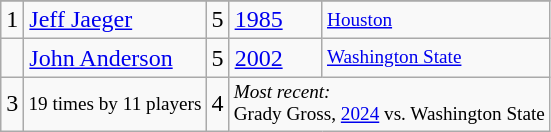<table class="wikitable">
<tr>
</tr>
<tr>
<td>1</td>
<td><a href='#'>Jeff Jaeger</a></td>
<td>5</td>
<td><a href='#'>1985</a></td>
<td style="font-size:80%;"><a href='#'>Houston</a></td>
</tr>
<tr>
<td></td>
<td><a href='#'>John Anderson</a></td>
<td>5</td>
<td><a href='#'>2002</a></td>
<td style="font-size:80%;"><a href='#'>Washington State</a></td>
</tr>
<tr>
<td>3</td>
<td style="font-size:80%;">19 times by 11 players</td>
<td>4</td>
<td colspan=2 style="font-size:80%;"><em>Most recent:</em><br>Grady Gross, <a href='#'>2024</a> vs. Washington State<br></td>
</tr>
</table>
